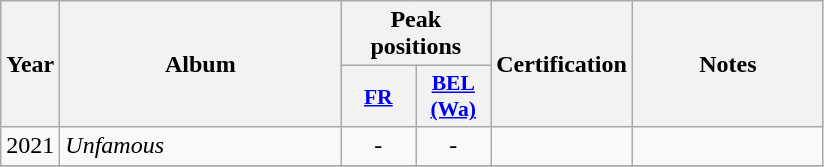<table class="wikitable">
<tr>
<th rowspan="2" width="10">Year</th>
<th rowspan="2" width="180">Album</th>
<th colspan="2" width="30">Peak positions</th>
<th rowspan="2" width="80">Certification</th>
<th rowspan="2" width="120">Notes</th>
</tr>
<tr>
<th scope="col" style="width:3em;font-size:90%;"><a href='#'>FR</a><br></th>
<th scope="col" style="width:3em;font-size:90%;"><a href='#'>BEL <br>(Wa)</a><br></th>
</tr>
<tr>
<td align="center">2021</td>
<td><em>Unfamous</em></td>
<td align="center">-</td>
<td align="center">-</td>
<td align="center"></td>
<td></td>
</tr>
<tr>
</tr>
</table>
